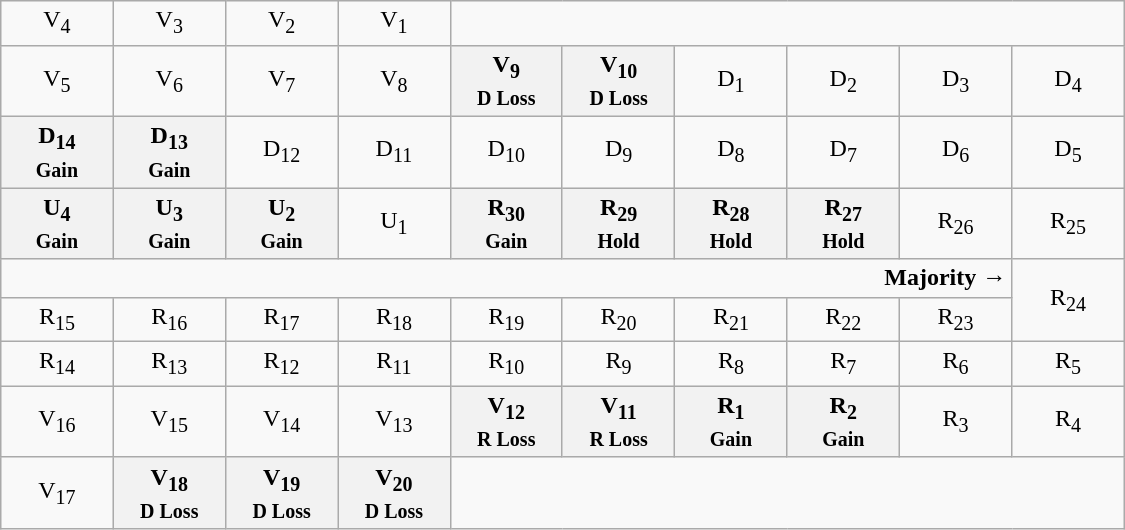<table class="wikitable" style="text-align:center" width=750px>
<tr>
<td>V<sub>4</sub></td>
<td>V<sub>3</sub></td>
<td>V<sub>2</sub></td>
<td>V<sub>1</sub></td>
<td colspan=6></td>
</tr>
<tr>
<td width=50px >V<sub>5</sub></td>
<td width=50px >V<sub>6</sub></td>
<td width=50px >V<sub>7</sub></td>
<td width=50px >V<sub>8</sub></td>
<th width=50px >V<sub>9</sub><br><small>D Loss</small></th>
<th width=50px >V<sub>10</sub><br><small>D Loss</small></th>
<td width=50px >D<sub>1</sub></td>
<td width=50px >D<sub>2</sub></td>
<td width=50px >D<sub>3</sub></td>
<td width=50px >D<sub>4</sub></td>
</tr>
<tr>
<th>D<sub>14</sub><br><small>Gain</small></th>
<th>D<sub>13</sub><br><small>Gain</small></th>
<td>D<sub>12</sub></td>
<td>D<sub>11</sub></td>
<td>D<sub>10</sub></td>
<td>D<sub>9</sub></td>
<td>D<sub>8</sub></td>
<td>D<sub>7</sub></td>
<td>D<sub>6</sub></td>
<td>D<sub>5</sub></td>
</tr>
<tr>
<th>U<sub>4</sub><br><small>Gain</small></th>
<th>U<sub>3</sub><br><small>Gain</small></th>
<th>U<sub>2</sub><br><small>Gain</small></th>
<td>U<sub>1</sub></td>
<th>R<sub>30</sub><br><small>Gain</small></th>
<th>R<sub>29</sub><br><small>Hold</small></th>
<th>R<sub>28</sub><br><small>Hold</small></th>
<th>R<sub>27</sub><br><small>Hold</small></th>
<td>R<sub>26</sub></td>
<td>R<sub>25</sub></td>
</tr>
<tr>
<td colspan=9 align=right><strong>Majority →</strong></td>
<td rowspan=2 >R<sub>24</sub></td>
</tr>
<tr>
<td>R<sub>15</sub></td>
<td>R<sub>16</sub></td>
<td>R<sub>17</sub></td>
<td>R<sub>18</sub></td>
<td>R<sub>19</sub></td>
<td>R<sub>20</sub></td>
<td>R<sub>21</sub></td>
<td>R<sub>22</sub></td>
<td>R<sub>23</sub></td>
</tr>
<tr>
<td>R<sub>14</sub></td>
<td>R<sub>13</sub></td>
<td>R<sub>12</sub></td>
<td>R<sub>11</sub></td>
<td>R<sub>10</sub></td>
<td>R<sub>9</sub></td>
<td>R<sub>8</sub></td>
<td>R<sub>7</sub></td>
<td>R<sub>6</sub></td>
<td>R<sub>5</sub></td>
</tr>
<tr>
<td>V<sub>16</sub></td>
<td>V<sub>15</sub></td>
<td>V<sub>14</sub></td>
<td>V<sub>13</sub></td>
<th>V<sub>12</sub><br><small>R Loss</small></th>
<th>V<sub>11</sub><br><small>R Loss</small></th>
<th>R<sub>1</sub><br><small>Gain</small></th>
<th>R<sub>2</sub><br><small>Gain</small></th>
<td>R<sub>3</sub></td>
<td>R<sub>4</sub></td>
</tr>
<tr>
<td>V<sub>17</sub></td>
<th>V<sub>18</sub><br><small>D Loss</small></th>
<th>V<sub>19</sub><br><small>D Loss</small></th>
<th>V<sub>20</sub><br><small>D Loss</small></th>
<td colspan=6></td>
</tr>
</table>
